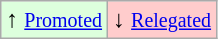<table class="wikitable" align="center">
<tr>
<td style="background:#ddffdd">↑ <small><a href='#'>Promoted</a></small></td>
<td style="background:#ffcccc">↓ <small><a href='#'>Relegated</a></small></td>
</tr>
</table>
